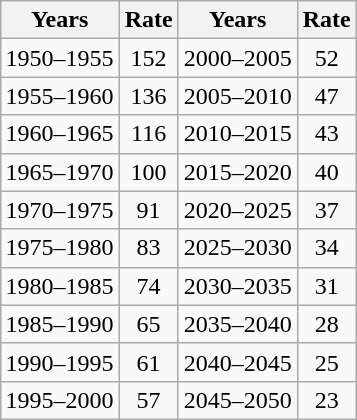<table class="wikitable" style="float:right; margin: 0.5em 0 0.5em 1em;">
<tr>
<th>Years</th>
<th>Rate</th>
<th>Years</th>
<th>Rate</th>
</tr>
<tr>
<td>1950–1955</td>
<td style="text-align:center;">152</td>
<td>2000–2005</td>
<td style="text-align:center;">52</td>
</tr>
<tr>
<td>1955–1960</td>
<td style="text-align:center;">136</td>
<td>2005–2010</td>
<td style="text-align:center;">47</td>
</tr>
<tr>
<td>1960–1965</td>
<td style="text-align:center;">116</td>
<td>2010–2015</td>
<td style="text-align:center;">43</td>
</tr>
<tr>
<td>1965–1970</td>
<td style="text-align:center;">100</td>
<td>2015–2020</td>
<td style="text-align:center;">40</td>
</tr>
<tr>
<td>1970–1975</td>
<td style="text-align:center;">91</td>
<td>2020–2025</td>
<td style="text-align:center;">37</td>
</tr>
<tr>
<td>1975–1980</td>
<td style="text-align:center;">83</td>
<td>2025–2030</td>
<td style="text-align:center;">34</td>
</tr>
<tr>
<td>1980–1985</td>
<td style="text-align:center;">74</td>
<td>2030–2035</td>
<td style="text-align:center;">31</td>
</tr>
<tr>
<td>1985–1990</td>
<td style="text-align:center;">65</td>
<td>2035–2040</td>
<td style="text-align:center;">28</td>
</tr>
<tr>
<td>1990–1995</td>
<td style="text-align:center;">61</td>
<td>2040–2045</td>
<td style="text-align:center;">25</td>
</tr>
<tr>
<td>1995–2000</td>
<td style="text-align:center;">57</td>
<td>2045–2050</td>
<td style="text-align:center;">23</td>
</tr>
</table>
